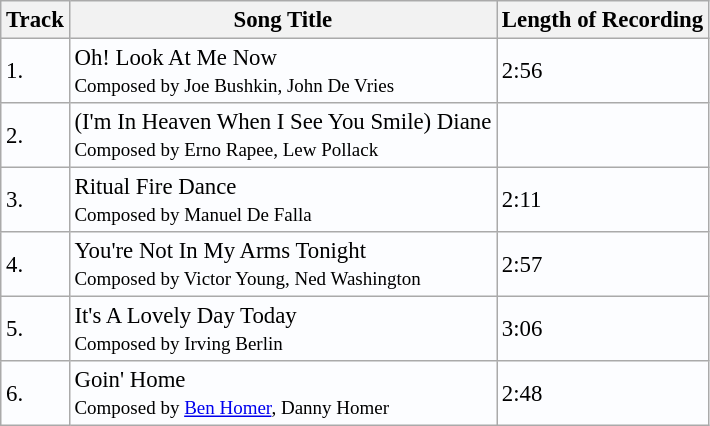<table class="wikitable" style="background:#fcfdff; font-size:95%;">
<tr>
<th>Track</th>
<th>Song Title</th>
<th>Length of Recording</th>
</tr>
<tr>
<td>1.</td>
<td>Oh! Look At Me Now<br><small>Composed by Joe Bushkin, John De Vries</small></td>
<td>2:56</td>
</tr>
<tr>
<td>2.</td>
<td>(I'm In Heaven When I See You Smile) Diane<br><small>Composed by Erno Rapee, Lew Pollack</small></td>
<td></td>
</tr>
<tr>
<td>3.</td>
<td>Ritual Fire Dance <br><small>Composed by Manuel De Falla</small></td>
<td>2:11</td>
</tr>
<tr>
<td>4.</td>
<td>You're Not In My Arms Tonight <br><small>Composed by Victor Young, Ned Washington</small></td>
<td>2:57</td>
</tr>
<tr>
<td>5.</td>
<td>It's A Lovely Day Today <br><small>Composed by Irving Berlin</small></td>
<td>3:06</td>
</tr>
<tr>
<td>6.</td>
<td>Goin' Home <br><small>Composed by <a href='#'>Ben Homer</a>, Danny Homer</small></td>
<td>2:48</td>
</tr>
</table>
